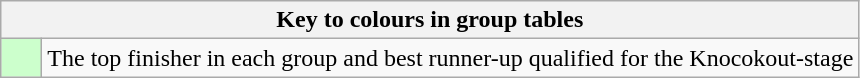<table class="wikitable" style="text-align: center;">
<tr>
<th colspan=2>Key to colours in group tables</th>
</tr>
<tr>
<td bgcolor=#ccffcc style="width: 20px;"></td>
<td align=left>The top finisher in each group and best runner-up qualified for the Knocokout-stage</td>
</tr>
</table>
